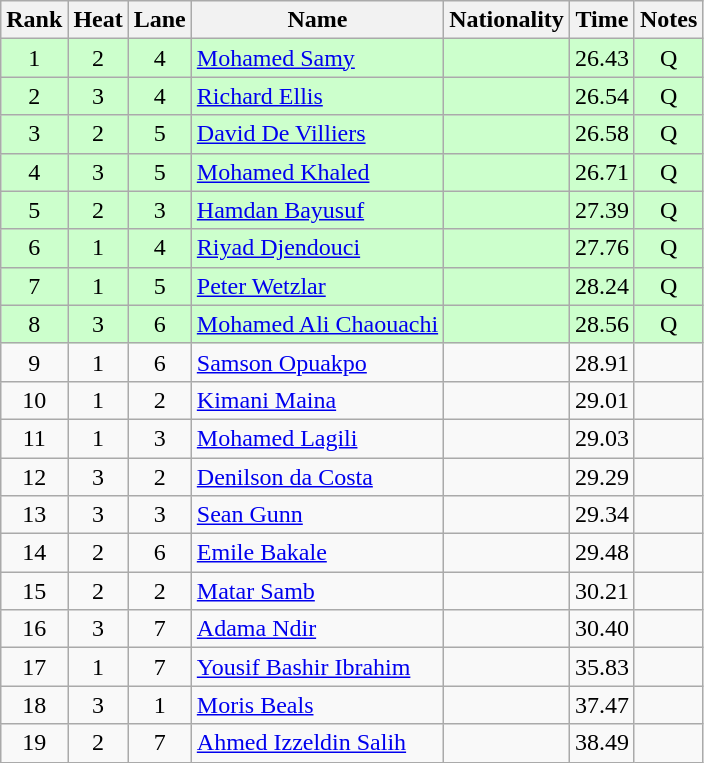<table class="wikitable sortable" style="text-align:center">
<tr>
<th>Rank</th>
<th>Heat</th>
<th>Lane</th>
<th>Name</th>
<th>Nationality</th>
<th>Time</th>
<th>Notes</th>
</tr>
<tr bgcolor=ccffcc>
<td>1</td>
<td>2</td>
<td>4</td>
<td align=left><a href='#'>Mohamed Samy</a></td>
<td align=left></td>
<td>26.43</td>
<td>Q</td>
</tr>
<tr bgcolor=ccffcc>
<td>2</td>
<td>3</td>
<td>4</td>
<td align=left><a href='#'>Richard Ellis</a></td>
<td align=left></td>
<td>26.54</td>
<td>Q</td>
</tr>
<tr bgcolor=ccffcc>
<td>3</td>
<td>2</td>
<td>5</td>
<td align=left><a href='#'>David De Villiers</a></td>
<td align=left></td>
<td>26.58</td>
<td>Q</td>
</tr>
<tr bgcolor=ccffcc>
<td>4</td>
<td>3</td>
<td>5</td>
<td align=left><a href='#'>Mohamed Khaled</a></td>
<td align=left></td>
<td>26.71</td>
<td>Q</td>
</tr>
<tr bgcolor=ccffcc>
<td>5</td>
<td>2</td>
<td>3</td>
<td align=left><a href='#'>Hamdan Bayusuf</a></td>
<td align=left></td>
<td>27.39</td>
<td>Q</td>
</tr>
<tr bgcolor=ccffcc>
<td>6</td>
<td>1</td>
<td>4</td>
<td align=left><a href='#'>Riyad Djendouci</a></td>
<td align=left></td>
<td>27.76</td>
<td>Q</td>
</tr>
<tr bgcolor=ccffcc>
<td>7</td>
<td>1</td>
<td>5</td>
<td align=left><a href='#'>Peter Wetzlar</a></td>
<td align=left></td>
<td>28.24</td>
<td>Q</td>
</tr>
<tr bgcolor=ccffcc>
<td>8</td>
<td>3</td>
<td>6</td>
<td align=left><a href='#'>Mohamed Ali Chaouachi</a></td>
<td align=left></td>
<td>28.56</td>
<td>Q</td>
</tr>
<tr>
<td>9</td>
<td>1</td>
<td>6</td>
<td align=left><a href='#'>Samson Opuakpo</a></td>
<td align=left></td>
<td>28.91</td>
<td></td>
</tr>
<tr>
<td>10</td>
<td>1</td>
<td>2</td>
<td align=left><a href='#'>Kimani Maina</a></td>
<td align=left></td>
<td>29.01</td>
<td></td>
</tr>
<tr>
<td>11</td>
<td>1</td>
<td>3</td>
<td align=left><a href='#'>Mohamed Lagili</a></td>
<td align=left></td>
<td>29.03</td>
<td></td>
</tr>
<tr>
<td>12</td>
<td>3</td>
<td>2</td>
<td align=left><a href='#'>Denilson da Costa</a></td>
<td align=left></td>
<td>29.29</td>
<td></td>
</tr>
<tr>
<td>13</td>
<td>3</td>
<td>3</td>
<td align=left><a href='#'>Sean Gunn</a></td>
<td align=left></td>
<td>29.34</td>
<td></td>
</tr>
<tr>
<td>14</td>
<td>2</td>
<td>6</td>
<td align=left><a href='#'>Emile Bakale</a></td>
<td align=left></td>
<td>29.48</td>
<td></td>
</tr>
<tr>
<td>15</td>
<td>2</td>
<td>2</td>
<td align=left><a href='#'>Matar Samb</a></td>
<td align=left></td>
<td>30.21</td>
<td></td>
</tr>
<tr>
<td>16</td>
<td>3</td>
<td>7</td>
<td align=left><a href='#'>Adama Ndir</a></td>
<td align=left></td>
<td>30.40</td>
<td></td>
</tr>
<tr>
<td>17</td>
<td>1</td>
<td>7</td>
<td align=left><a href='#'>Yousif Bashir Ibrahim</a></td>
<td align=left></td>
<td>35.83</td>
<td></td>
</tr>
<tr>
<td>18</td>
<td>3</td>
<td>1</td>
<td align=left><a href='#'>Moris Beals</a></td>
<td align=left></td>
<td>37.47</td>
<td></td>
</tr>
<tr>
<td>19</td>
<td>2</td>
<td>7</td>
<td align=left><a href='#'>Ahmed Izzeldin Salih</a></td>
<td align=left></td>
<td>38.49</td>
<td></td>
</tr>
</table>
